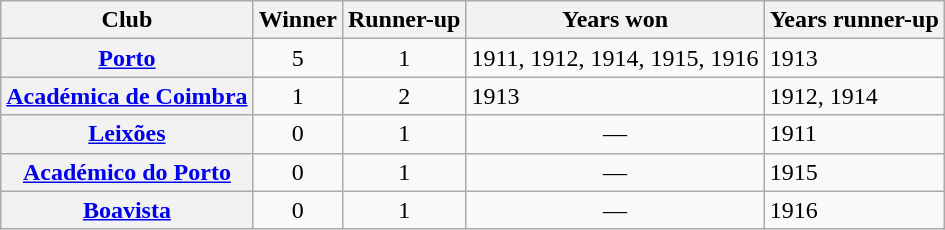<table class="wikitable sortable plainrowheaders">
<tr>
<th scope="col">Club</th>
<th scope="col">Winner</th>
<th scope="col">Runner-up</th>
<th scope="col">Years won</th>
<th scope="col">Years runner-up</th>
</tr>
<tr>
<th scope="row"><a href='#'>Porto</a></th>
<td align="center">5</td>
<td align="center">1</td>
<td>1911, 1912, 1914, 1915, 1916</td>
<td>1913</td>
</tr>
<tr>
<th scope="row"><a href='#'>Académica de Coimbra</a></th>
<td align="center">1</td>
<td align="center">2</td>
<td>1913</td>
<td>1912, 1914</td>
</tr>
<tr>
<th scope="row"><a href='#'>Leixões</a></th>
<td align="center">0</td>
<td align="center">1</td>
<td align="center">—</td>
<td>1911</td>
</tr>
<tr>
<th scope="row"><a href='#'>Académico do Porto</a></th>
<td align="center">0</td>
<td align="center">1</td>
<td align="center">—</td>
<td>1915</td>
</tr>
<tr>
<th scope="row"><a href='#'>Boavista</a></th>
<td align="center">0</td>
<td align="center">1</td>
<td align="center">—</td>
<td>1916</td>
</tr>
</table>
